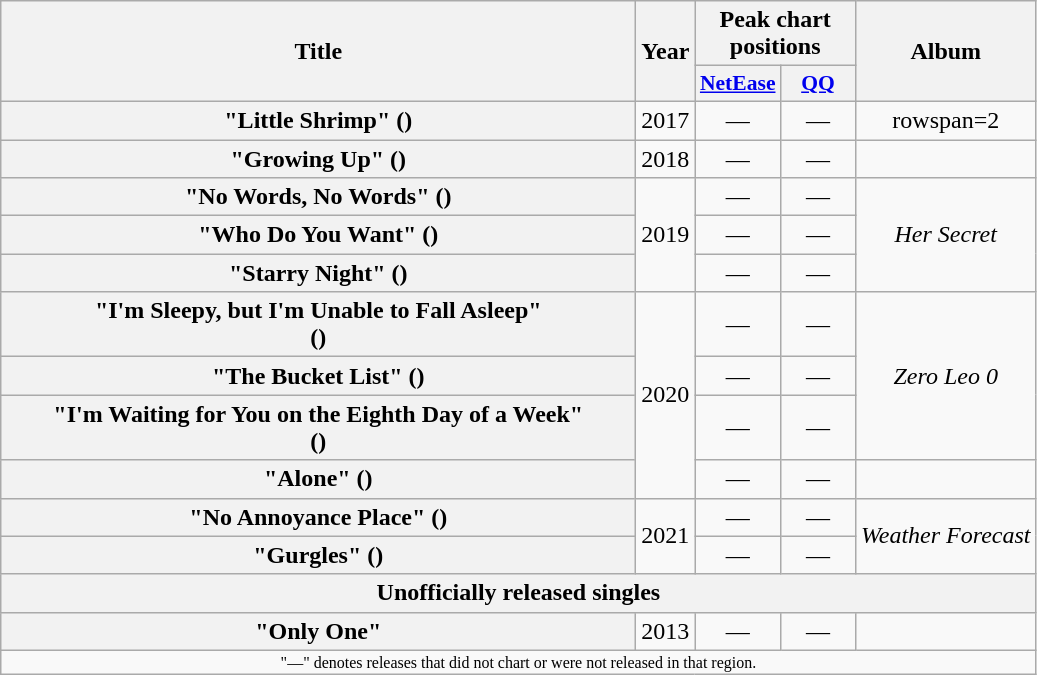<table class="wikitable plainrowheaders" style="text-align:center;">
<tr>
<th rowspan="2" scope="col" style="width:26em;">Title</th>
<th rowspan="2" scope="col">Year</th>
<th colspan="2" scope="col">Peak chart positions</th>
<th rowspan="2" scope="col">Album</th>
</tr>
<tr>
<th scope="col" style="width:3em; font-size:90%;"><a href='#'>NetEase</a></th>
<th scope="col" style="width:3em; font-size:90%;"><a href='#'>QQ</a></th>
</tr>
<tr>
<th scope="row">"Little Shrimp" ()</th>
<td>2017</td>
<td>—</td>
<td>—</td>
<td>rowspan=2 </td>
</tr>
<tr>
<th scope="row">"Growing Up" ()</th>
<td>2018</td>
<td>—</td>
<td>—</td>
</tr>
<tr>
<th scope="row">"No Words, No Words" ()</th>
<td rowspan=3>2019</td>
<td>—</td>
<td>—</td>
<td rowspan=3><em>Her Secret</em></td>
</tr>
<tr>
<th scope="row">"Who Do You Want" ()</th>
<td>—</td>
<td>—</td>
</tr>
<tr>
<th scope="row">"Starry Night" ()</th>
<td>—</td>
<td>—</td>
</tr>
<tr>
<th scope="row">"I'm Sleepy, but I'm Unable to Fall Asleep"<br>()</th>
<td rowspan=4>2020</td>
<td>—</td>
<td>—</td>
<td rowspan=3><em>Zero Leo 0</em></td>
</tr>
<tr>
<th scope="row">"The Bucket List" ()</th>
<td>—</td>
<td>—</td>
</tr>
<tr>
<th scope="row">"I'm Waiting for You on the Eighth Day of a Week"<br>()</th>
<td>—</td>
<td>—</td>
</tr>
<tr>
<th scope="row">"Alone" ()</th>
<td>—</td>
<td>—</td>
<td></td>
</tr>
<tr>
<th scope="row">"No Annoyance Place" ()</th>
<td rowspan=2>2021</td>
<td>—</td>
<td>—</td>
<td rowspan=2><em>Weather Forecast</em></td>
</tr>
<tr>
<th scope="row">"Gurgles" ()</th>
<td>—</td>
<td>—</td>
</tr>
<tr>
<th colspan="5" scope="col">Unofficially released singles</th>
</tr>
<tr>
<th scope="row">"Only One"</th>
<td>2013</td>
<td>—</td>
<td>—</td>
<td></td>
</tr>
<tr>
<td colspan="5" style="font-size:8pt; text-align:center;">"—" denotes releases that did not chart or were not released in that region.</td>
</tr>
</table>
